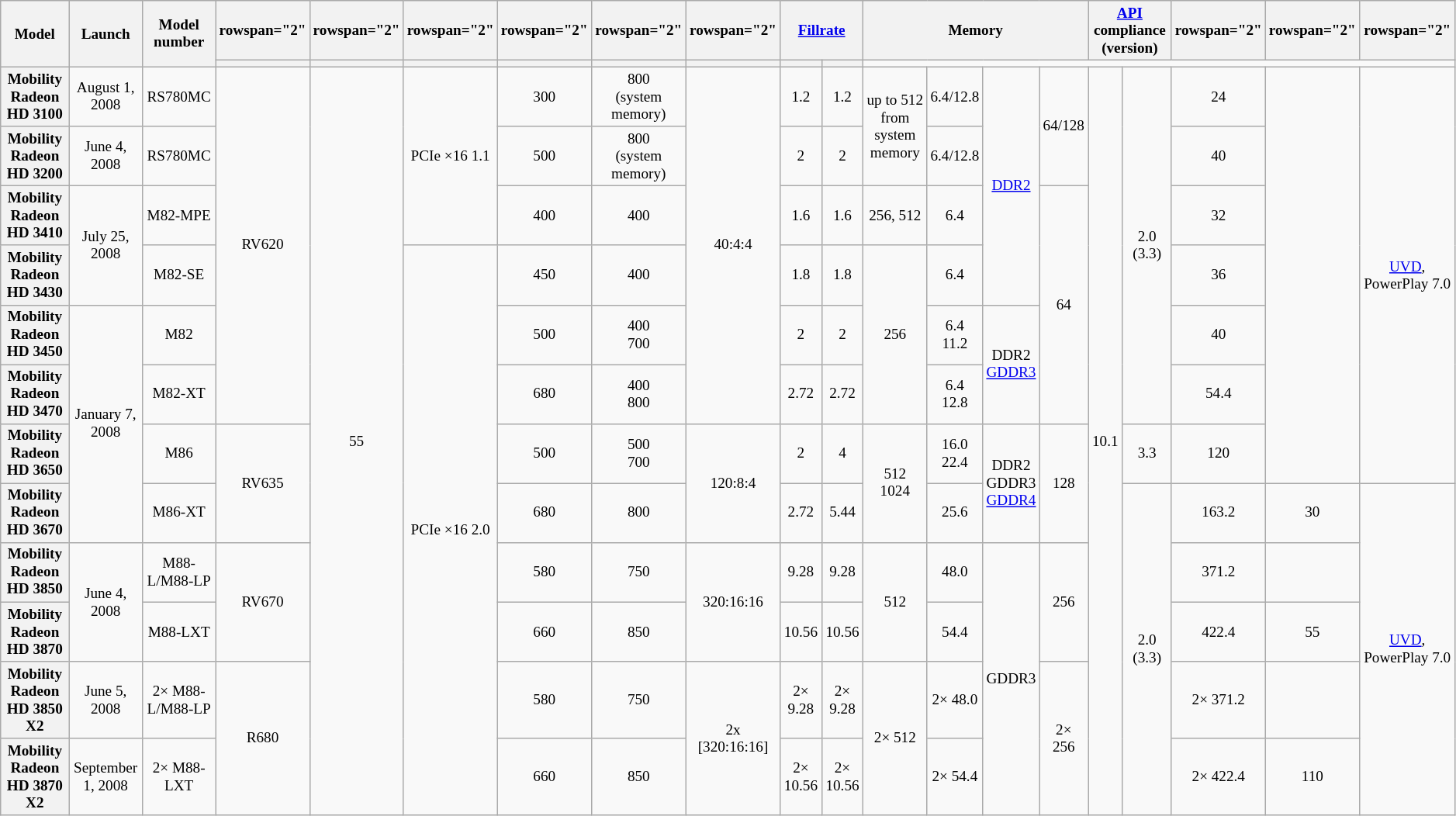<table class="mw-datatable wikitable sortable" style="font-size: 80%; text-align:center;">
<tr>
<th rowspan="2">Model</th>
<th rowspan="2">Launch</th>
<th rowspan="2">Model number</th>
<th>rowspan="2"</th>
<th>rowspan="2"</th>
<th>rowspan="2"</th>
<th>rowspan="2"</th>
<th>rowspan="2"</th>
<th>rowspan="2"</th>
<th colspan="2"><a href='#'>Fillrate</a></th>
<th colspan="4">Memory</th>
<th colspan="2"><a href='#'>API</a> compliance (version)</th>
<th>rowspan="2"</th>
<th>rowspan="2" </th>
<th>rowspan="2"</th>
</tr>
<tr>
<th></th>
<th></th>
<th></th>
<th></th>
<th></th>
<th></th>
<th></th>
<th></th>
</tr>
<tr>
<th>Mobility Radeon HD 3100</th>
<td>August 1, 2008</td>
<td>RS780MC</td>
<td rowspan="6">RV620</td>
<td rowspan="12">55</td>
<td rowspan="3">PCIe ×16 1.1</td>
<td>300</td>
<td>800<br>(system memory)</td>
<td rowspan="6">40:4:4</td>
<td>1.2</td>
<td>1.2</td>
<td rowspan="2">up to 512 from system memory</td>
<td>6.4/12.8</td>
<td rowspan="4"><a href='#'>DDR2</a></td>
<td rowspan="2">64/128</td>
<td rowspan="12">10.1</td>
<td rowspan="6">2.0 (3.3)</td>
<td>24</td>
<td rowspan="7"></td>
<td rowspan="7"><a href='#'>UVD</a>, PowerPlay 7.0</td>
</tr>
<tr>
<th>Mobility Radeon HD 3200</th>
<td>June 4, 2008</td>
<td>RS780MC</td>
<td>500</td>
<td>800<br>(system memory)</td>
<td>2</td>
<td>2</td>
<td>6.4/12.8</td>
<td>40</td>
</tr>
<tr>
<th>Mobility Radeon HD 3410</th>
<td rowspan="2">July 25, 2008</td>
<td>M82-MPE</td>
<td>400</td>
<td>400</td>
<td>1.6</td>
<td>1.6</td>
<td>256, 512</td>
<td>6.4</td>
<td rowspan="4">64</td>
<td>32</td>
</tr>
<tr>
<th>Mobility Radeon HD 3430</th>
<td>M82-SE</td>
<td rowspan="9">PCIe ×16 2.0</td>
<td>450</td>
<td>400</td>
<td>1.8</td>
<td>1.8</td>
<td rowspan="3">256</td>
<td>6.4</td>
<td>36</td>
</tr>
<tr>
<th>Mobility Radeon HD 3450</th>
<td rowspan="4">January 7, 2008</td>
<td>M82</td>
<td>500</td>
<td>400<br>700</td>
<td>2</td>
<td>2</td>
<td>6.4<br>11.2</td>
<td rowspan="2">DDR2<br><a href='#'>GDDR3</a></td>
<td>40</td>
</tr>
<tr>
<th>Mobility Radeon HD 3470</th>
<td>M82-XT</td>
<td>680</td>
<td>400<br>800</td>
<td>2.72</td>
<td>2.72</td>
<td>6.4<br>12.8</td>
<td>54.4</td>
</tr>
<tr>
<th>Mobility Radeon HD 3650</th>
<td>M86</td>
<td rowspan="2">RV635</td>
<td>500</td>
<td>500<br>700</td>
<td rowspan="2">120:8:4</td>
<td>2</td>
<td>4</td>
<td rowspan="2">512<br>1024</td>
<td>16.0<br>22.4</td>
<td rowspan="2">DDR2<br>GDDR3<br><a href='#'>GDDR4</a></td>
<td rowspan="2">128</td>
<td>3.3</td>
<td>120</td>
</tr>
<tr>
<th>Mobility Radeon HD 3670</th>
<td>M86-XT</td>
<td>680</td>
<td>800</td>
<td>2.72</td>
<td>5.44</td>
<td>25.6</td>
<td rowspan="5">2.0 (3.3)</td>
<td>163.2</td>
<td>30</td>
<td rowspan="5"><a href='#'>UVD</a>, PowerPlay 7.0</td>
</tr>
<tr>
<th>Mobility Radeon HD 3850</th>
<td rowspan="2">June 4, 2008</td>
<td>M88-L/M88-LP</td>
<td rowspan="2">RV670</td>
<td>580</td>
<td>750</td>
<td rowspan="2">320:16:16</td>
<td>9.28</td>
<td>9.28</td>
<td rowspan="2">512</td>
<td>48.0</td>
<td rowspan="4">GDDR3</td>
<td rowspan="2">256</td>
<td>371.2</td>
<td></td>
</tr>
<tr>
<th>Mobility Radeon HD 3870</th>
<td>M88-LXT</td>
<td>660</td>
<td>850</td>
<td>10.56</td>
<td>10.56</td>
<td>54.4</td>
<td>422.4</td>
<td>55</td>
</tr>
<tr>
<th>Mobility Radeon HD 3850 X2</th>
<td>June 5, 2008</td>
<td>2× M88-L/M88-LP</td>
<td rowspan="2">R680</td>
<td>580</td>
<td>750</td>
<td rowspan="2">2x [320:16:16]</td>
<td>2× 9.28</td>
<td>2× 9.28</td>
<td rowspan="2">2× 512</td>
<td>2× 48.0</td>
<td rowspan="2">2× 256</td>
<td>2× 371.2</td>
<td></td>
</tr>
<tr>
<th>Mobility Radeon HD 3870 X2</th>
<td>September 1, 2008</td>
<td>2× M88-LXT</td>
<td>660</td>
<td>850</td>
<td>2× 10.56</td>
<td>2× 10.56</td>
<td>2× 54.4</td>
<td>2× 422.4</td>
<td>110</td>
</tr>
</table>
